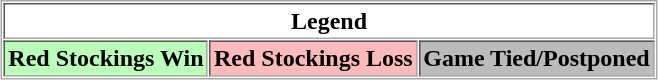<table align="center" border="1" cellpadding="2" cellspacing="1" style="border:1px solid #aaa">
<tr>
<th colspan="3">Legend</th>
</tr>
<tr>
<th bgcolor="bbffbb">Red Stockings Win</th>
<th bgcolor="ffbbbb">Red Stockings Loss</th>
<th bgcolor="bbbbbb">Game Tied/Postponed</th>
</tr>
</table>
